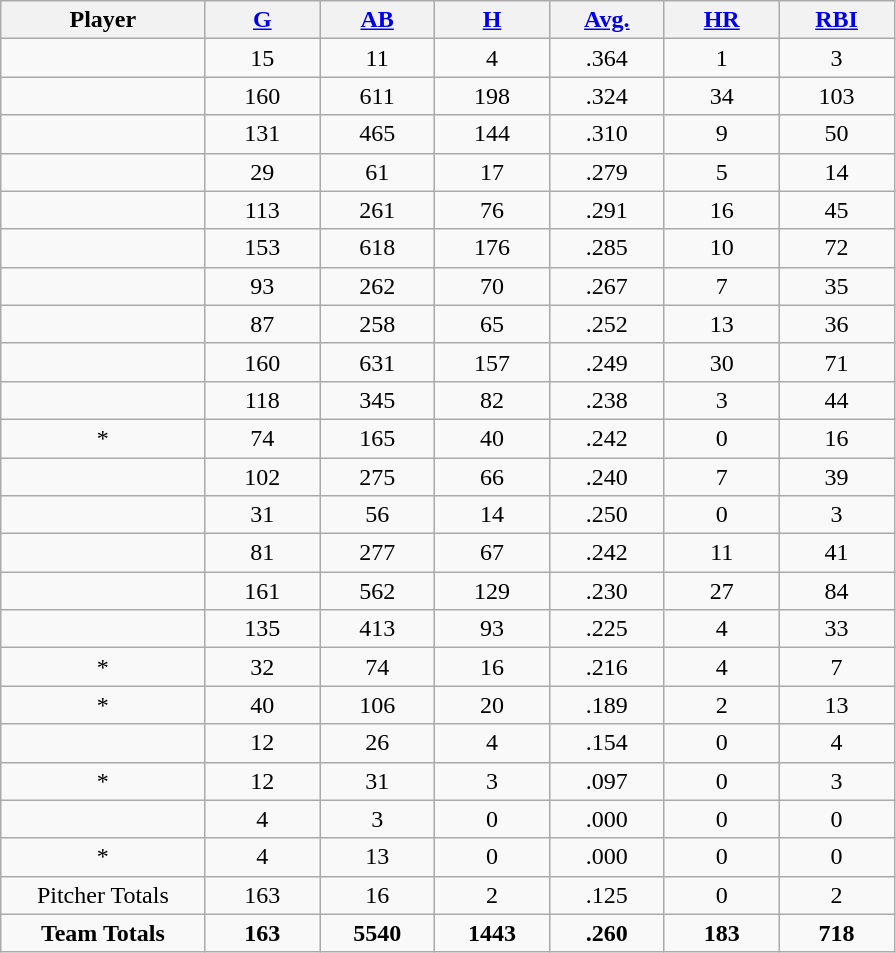<table class="wikitable sortable" style="text-align:center;">
<tr>
<th width="16%">Player</th>
<th width="9%"><a href='#'>G</a></th>
<th width="9%"><a href='#'>AB</a></th>
<th width="9%"><a href='#'>H</a></th>
<th width="9%"><a href='#'>Avg.</a></th>
<th width="9%"><a href='#'>HR</a></th>
<th width="9%"><a href='#'>RBI</a></th>
</tr>
<tr>
<td></td>
<td>15</td>
<td>11</td>
<td>4</td>
<td>.364</td>
<td>1</td>
<td>3</td>
</tr>
<tr>
<td></td>
<td>160</td>
<td>611</td>
<td>198</td>
<td>.324</td>
<td>34</td>
<td>103</td>
</tr>
<tr>
<td></td>
<td>131</td>
<td>465</td>
<td>144</td>
<td>.310</td>
<td>9</td>
<td>50</td>
</tr>
<tr>
<td></td>
<td>29</td>
<td>61</td>
<td>17</td>
<td>.279</td>
<td>5</td>
<td>14</td>
</tr>
<tr>
<td></td>
<td>113</td>
<td>261</td>
<td>76</td>
<td>.291</td>
<td>16</td>
<td>45</td>
</tr>
<tr>
<td></td>
<td>153</td>
<td>618</td>
<td>176</td>
<td>.285</td>
<td>10</td>
<td>72</td>
</tr>
<tr>
<td></td>
<td>93</td>
<td>262</td>
<td>70</td>
<td>.267</td>
<td>7</td>
<td>35</td>
</tr>
<tr>
<td></td>
<td>87</td>
<td>258</td>
<td>65</td>
<td>.252</td>
<td>13</td>
<td>36</td>
</tr>
<tr>
<td></td>
<td>160</td>
<td>631</td>
<td>157</td>
<td>.249</td>
<td>30</td>
<td>71</td>
</tr>
<tr>
<td></td>
<td>118</td>
<td>345</td>
<td>82</td>
<td>.238</td>
<td>3</td>
<td>44</td>
</tr>
<tr>
<td> *</td>
<td>74</td>
<td>165</td>
<td>40</td>
<td>.242</td>
<td>0</td>
<td>16</td>
</tr>
<tr>
<td></td>
<td>102</td>
<td>275</td>
<td>66</td>
<td>.240</td>
<td>7</td>
<td>39</td>
</tr>
<tr>
<td></td>
<td>31</td>
<td>56</td>
<td>14</td>
<td>.250</td>
<td>0</td>
<td>3</td>
</tr>
<tr>
<td></td>
<td>81</td>
<td>277</td>
<td>67</td>
<td>.242</td>
<td>11</td>
<td>41</td>
</tr>
<tr>
<td></td>
<td>161</td>
<td>562</td>
<td>129</td>
<td>.230</td>
<td>27</td>
<td>84</td>
</tr>
<tr>
<td></td>
<td>135</td>
<td>413</td>
<td>93</td>
<td>.225</td>
<td>4</td>
<td>33</td>
</tr>
<tr>
<td> *</td>
<td>32</td>
<td>74</td>
<td>16</td>
<td>.216</td>
<td>4</td>
<td>7</td>
</tr>
<tr>
<td> *</td>
<td>40</td>
<td>106</td>
<td>20</td>
<td>.189</td>
<td>2</td>
<td>13</td>
</tr>
<tr>
<td></td>
<td>12</td>
<td>26</td>
<td>4</td>
<td>.154</td>
<td>0</td>
<td>4</td>
</tr>
<tr>
<td> *</td>
<td>12</td>
<td>31</td>
<td>3</td>
<td>.097</td>
<td>0</td>
<td>3</td>
</tr>
<tr>
<td></td>
<td>4</td>
<td>3</td>
<td>0</td>
<td>.000</td>
<td>0</td>
<td>0</td>
</tr>
<tr>
<td> *</td>
<td>4</td>
<td>13</td>
<td>0</td>
<td>.000</td>
<td>0</td>
<td>0</td>
</tr>
<tr>
<td>Pitcher Totals</td>
<td>163</td>
<td>16</td>
<td>2</td>
<td>.125</td>
<td>0</td>
<td>2</td>
</tr>
<tr>
<td><strong>Team Totals</strong></td>
<td><strong>163</strong></td>
<td><strong>5540</strong></td>
<td><strong>1443</strong></td>
<td><strong>.260</strong></td>
<td><strong>183</strong></td>
<td><strong>718</strong></td>
</tr>
</table>
